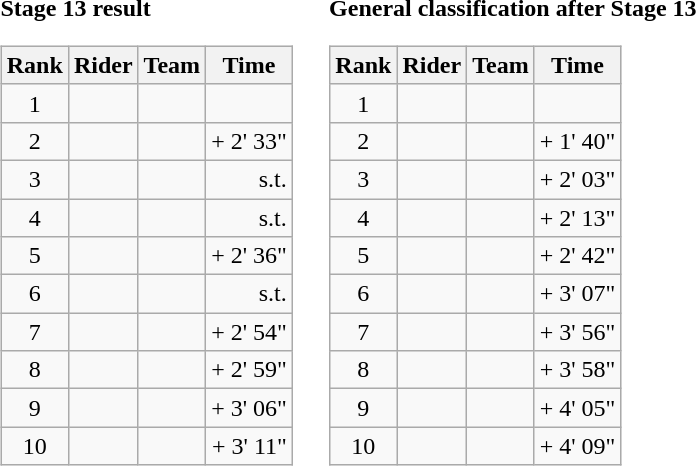<table>
<tr>
<td><strong>Stage 13 result</strong><br><table class="wikitable">
<tr>
<th scope="col">Rank</th>
<th scope="col">Rider</th>
<th scope="col">Team</th>
<th scope="col">Time</th>
</tr>
<tr>
<td style="text-align:center;">1</td>
<td></td>
<td></td>
<td style="text-align:right;"></td>
</tr>
<tr>
<td style="text-align:center;">2</td>
<td></td>
<td></td>
<td style="text-align:right;">+ 2' 33"</td>
</tr>
<tr>
<td style="text-align:center;">3</td>
<td></td>
<td></td>
<td style="text-align:right;">s.t.</td>
</tr>
<tr>
<td style="text-align:center;">4</td>
<td></td>
<td></td>
<td style="text-align:right;">s.t.</td>
</tr>
<tr>
<td style="text-align:center;">5</td>
<td></td>
<td></td>
<td style="text-align:right;">+ 2' 36"</td>
</tr>
<tr>
<td style="text-align:center;">6</td>
<td></td>
<td></td>
<td style="text-align:right;">s.t.</td>
</tr>
<tr>
<td style="text-align:center;">7</td>
<td></td>
<td></td>
<td style="text-align:right;">+ 2' 54"</td>
</tr>
<tr>
<td style="text-align:center;">8</td>
<td></td>
<td></td>
<td style="text-align:right;">+ 2' 59"</td>
</tr>
<tr>
<td style="text-align:center;">9</td>
<td></td>
<td></td>
<td style="text-align:right;">+ 3' 06"</td>
</tr>
<tr>
<td style="text-align:center;">10</td>
<td></td>
<td></td>
<td style="text-align:right;">+ 3' 11"</td>
</tr>
</table>
</td>
<td></td>
<td><strong>General classification after Stage 13</strong><br><table class="wikitable">
<tr>
<th scope="col">Rank</th>
<th scope="col">Rider</th>
<th scope="col">Team</th>
<th scope="col">Time</th>
</tr>
<tr>
<td style="text-align:center;">1</td>
<td></td>
<td></td>
<td style="text-align:right;"></td>
</tr>
<tr>
<td style="text-align:center;">2</td>
<td></td>
<td></td>
<td style="text-align:right;">+ 1' 40"</td>
</tr>
<tr>
<td style="text-align:center;">3</td>
<td></td>
<td></td>
<td style="text-align:right;">+ 2' 03"</td>
</tr>
<tr>
<td style="text-align:center;">4</td>
<td></td>
<td></td>
<td style="text-align:right;">+ 2' 13"</td>
</tr>
<tr>
<td style="text-align:center;">5</td>
<td></td>
<td></td>
<td style="text-align:right;">+ 2' 42"</td>
</tr>
<tr>
<td style="text-align:center;">6</td>
<td></td>
<td></td>
<td style="text-align:right;">+ 3' 07"</td>
</tr>
<tr>
<td style="text-align:center;">7</td>
<td></td>
<td></td>
<td style="text-align:right;">+ 3' 56"</td>
</tr>
<tr>
<td style="text-align:center;">8</td>
<td></td>
<td></td>
<td style="text-align:right;">+ 3' 58"</td>
</tr>
<tr>
<td style="text-align:center;">9</td>
<td></td>
<td></td>
<td style="text-align:right;">+ 4' 05"</td>
</tr>
<tr>
<td style="text-align:center;">10</td>
<td></td>
<td></td>
<td style="text-align:right;">+ 4' 09"</td>
</tr>
</table>
</td>
</tr>
</table>
